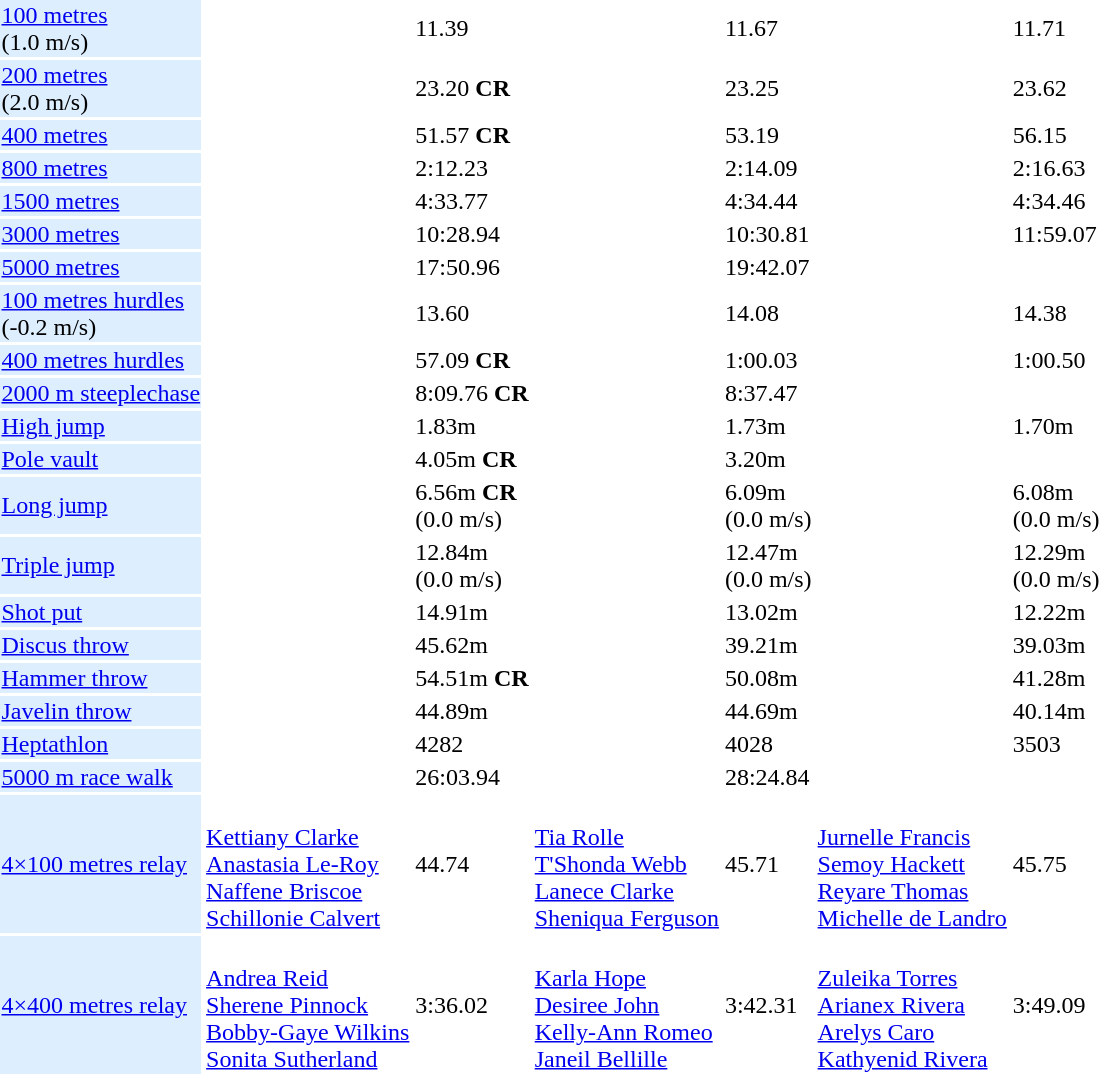<table>
<tr>
<td bgcolor = DDEEFF><a href='#'>100 metres</a> <br> (1.0 m/s)</td>
<td></td>
<td>11.39</td>
<td></td>
<td>11.67</td>
<td></td>
<td>11.71</td>
</tr>
<tr>
<td bgcolor = DDEEFF><a href='#'>200 metres</a> <br> (2.0 m/s)</td>
<td></td>
<td>23.20 <strong>CR</strong></td>
<td></td>
<td>23.25</td>
<td></td>
<td>23.62</td>
</tr>
<tr>
<td bgcolor = DDEEFF><a href='#'>400 metres</a></td>
<td></td>
<td>51.57 <strong>CR</strong></td>
<td></td>
<td>53.19</td>
<td></td>
<td>56.15</td>
</tr>
<tr>
<td bgcolor = DDEEFF><a href='#'>800 metres</a></td>
<td></td>
<td>2:12.23</td>
<td></td>
<td>2:14.09</td>
<td></td>
<td>2:16.63</td>
</tr>
<tr>
<td bgcolor = DDEEFF><a href='#'>1500 metres</a></td>
<td></td>
<td>4:33.77</td>
<td></td>
<td>4:34.44</td>
<td></td>
<td>4:34.46</td>
</tr>
<tr>
<td bgcolor = DDEEFF><a href='#'>3000 metres</a></td>
<td></td>
<td>10:28.94</td>
<td></td>
<td>10:30.81</td>
<td></td>
<td>11:59.07</td>
</tr>
<tr>
<td bgcolor = DDEEFF><a href='#'>5000 metres</a></td>
<td></td>
<td>17:50.96</td>
<td></td>
<td>19:42.07</td>
<td></td>
<td></td>
</tr>
<tr>
<td bgcolor = DDEEFF><a href='#'>100 metres hurdles</a> <br> (-0.2 m/s)</td>
<td></td>
<td>13.60</td>
<td></td>
<td>14.08</td>
<td></td>
<td>14.38</td>
</tr>
<tr>
<td bgcolor = DDEEFF><a href='#'>400 metres hurdles</a></td>
<td></td>
<td>57.09 <strong>CR</strong></td>
<td></td>
<td>1:00.03</td>
<td></td>
<td>1:00.50</td>
</tr>
<tr>
<td bgcolor = DDEEFF><a href='#'>2000 m steeplechase</a></td>
<td></td>
<td>8:09.76 <strong>CR</strong></td>
<td></td>
<td>8:37.47</td>
<td></td>
<td></td>
</tr>
<tr>
<td bgcolor = DDEEFF><a href='#'>High jump</a></td>
<td></td>
<td>1.83m</td>
<td></td>
<td>1.73m</td>
<td></td>
<td>1.70m</td>
</tr>
<tr>
<td bgcolor = DDEEFF><a href='#'>Pole vault</a></td>
<td></td>
<td>4.05m <strong>CR</strong></td>
<td></td>
<td>3.20m</td>
<td></td>
<td></td>
</tr>
<tr>
<td bgcolor = DDEEFF><a href='#'>Long jump</a></td>
<td></td>
<td>6.56m <strong>CR</strong> <br> (0.0 m/s)</td>
<td></td>
<td>6.09m <br> (0.0 m/s)</td>
<td></td>
<td>6.08m <br> (0.0 m/s)</td>
</tr>
<tr>
<td bgcolor = DDEEFF><a href='#'>Triple jump</a></td>
<td></td>
<td>12.84m <br> (0.0 m/s)</td>
<td></td>
<td>12.47m <br> (0.0 m/s)</td>
<td></td>
<td>12.29m <br> (0.0 m/s)</td>
</tr>
<tr>
<td bgcolor = DDEEFF><a href='#'>Shot put</a></td>
<td></td>
<td>14.91m</td>
<td></td>
<td>13.02m</td>
<td></td>
<td>12.22m</td>
</tr>
<tr>
<td bgcolor = DDEEFF><a href='#'>Discus throw</a></td>
<td></td>
<td>45.62m</td>
<td></td>
<td>39.21m</td>
<td></td>
<td>39.03m</td>
</tr>
<tr>
<td bgcolor = DDEEFF><a href='#'>Hammer throw</a></td>
<td></td>
<td>54.51m <strong>CR</strong></td>
<td></td>
<td>50.08m</td>
<td></td>
<td>41.28m</td>
</tr>
<tr>
<td bgcolor = DDEEFF><a href='#'>Javelin throw</a></td>
<td></td>
<td>44.89m</td>
<td></td>
<td>44.69m</td>
<td></td>
<td>40.14m</td>
</tr>
<tr>
<td bgcolor = DDEEFF><a href='#'>Heptathlon</a></td>
<td></td>
<td>4282</td>
<td></td>
<td>4028</td>
<td></td>
<td>3503</td>
</tr>
<tr>
<td bgcolor = DDEEFF><a href='#'>5000 m race walk</a></td>
<td></td>
<td>26:03.94</td>
<td></td>
<td>28:24.84</td>
<td></td>
<td></td>
</tr>
<tr>
<td bgcolor = DDEEFF><a href='#'>4×100 metres relay</a></td>
<td> <br><a href='#'>Kettiany Clarke</a>  <br><a href='#'>Anastasia Le-Roy</a> <br><a href='#'>Naffene Briscoe</a> <br><a href='#'>Schillonie Calvert</a></td>
<td>44.74</td>
<td> <br><a href='#'>Tia Rolle</a>  <br><a href='#'>T'Shonda Webb</a> <br><a href='#'>Lanece Clarke</a> <br><a href='#'>Sheniqua Ferguson</a></td>
<td>45.71</td>
<td> <br><a href='#'>Jurnelle Francis</a>  <br><a href='#'>Semoy Hackett</a> <br><a href='#'>Reyare Thomas</a> <br><a href='#'>Michelle de Landro</a></td>
<td>45.75</td>
</tr>
<tr>
<td bgcolor = DDEEFF><a href='#'>4×400 metres relay</a></td>
<td> <br><a href='#'>Andrea Reid</a>  <br><a href='#'>Sherene Pinnock</a> <br><a href='#'>Bobby-Gaye Wilkins</a> <br><a href='#'>Sonita Sutherland</a></td>
<td>3:36.02</td>
<td> <br><a href='#'>Karla Hope</a>  <br><a href='#'>Desiree John</a> <br><a href='#'>Kelly-Ann Romeo</a> <br><a href='#'>Janeil Bellille</a></td>
<td>3:42.31</td>
<td> <br><a href='#'>Zuleika Torres</a>  <br><a href='#'>Arianex Rivera</a> <br><a href='#'>Arelys Caro</a> <br><a href='#'>Kathyenid Rivera</a></td>
<td>3:49.09</td>
</tr>
</table>
